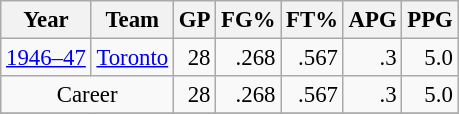<table class="wikitable sortable" style="font-size:95%; text-align:right;">
<tr>
<th>Year</th>
<th>Team</th>
<th>GP</th>
<th>FG%</th>
<th>FT%</th>
<th>APG</th>
<th>PPG</th>
</tr>
<tr>
<td style="text-align:left;"><a href='#'>1946–47</a></td>
<td style="text-align:left;"><a href='#'>Toronto</a></td>
<td>28</td>
<td>.268</td>
<td>.567</td>
<td>.3</td>
<td>5.0</td>
</tr>
<tr>
<td style="text-align:center;" colspan="2">Career</td>
<td>28</td>
<td>.268</td>
<td>.567</td>
<td>.3</td>
<td>5.0</td>
</tr>
<tr>
</tr>
</table>
